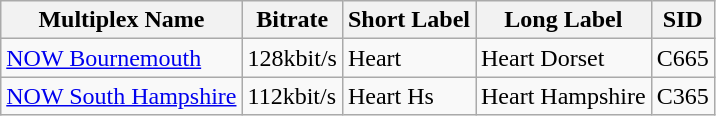<table class="wikitable">
<tr>
<th>Multiplex Name</th>
<th>Bitrate</th>
<th>Short Label</th>
<th>Long Label</th>
<th>SID</th>
</tr>
<tr>
<td><a href='#'>NOW Bournemouth</a></td>
<td>128kbit/s</td>
<td>Heart</td>
<td>Heart Dorset</td>
<td>C665</td>
</tr>
<tr>
<td><a href='#'>NOW South Hampshire</a></td>
<td>112kbit/s</td>
<td>Heart Hs</td>
<td>Heart Hampshire</td>
<td>C365</td>
</tr>
</table>
